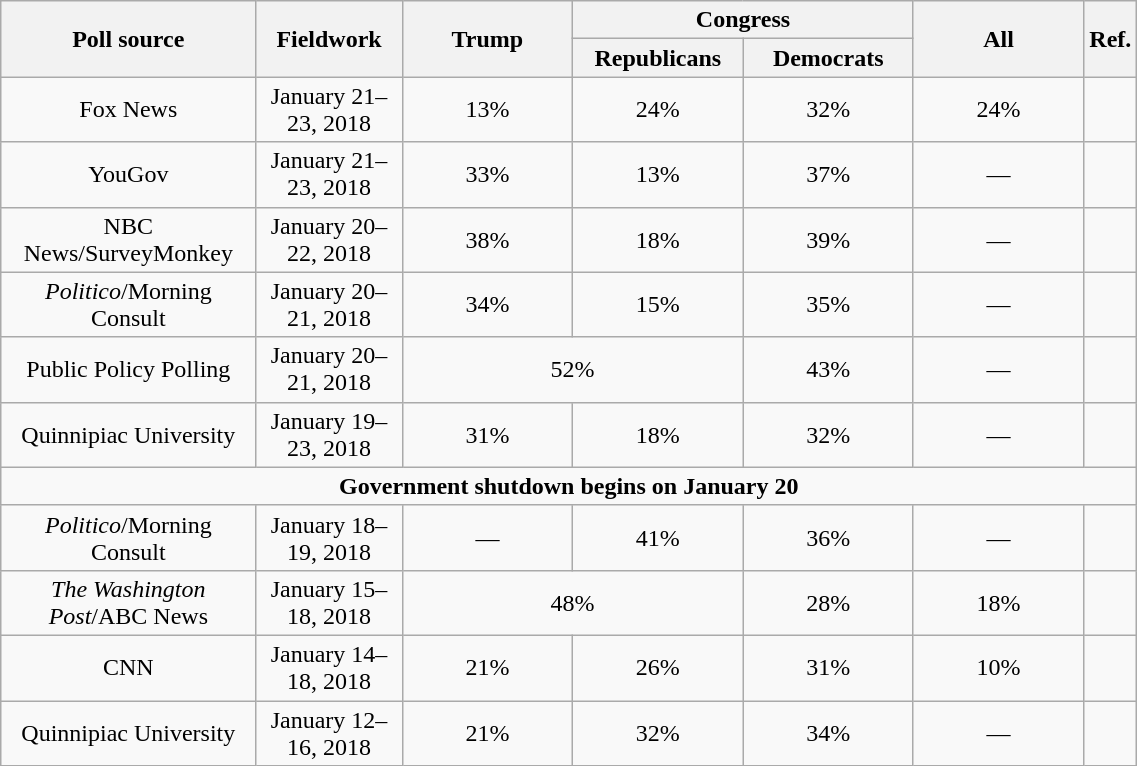<table class="wikitable" style="text-align:center; width:60%;">
<tr>
<th rowspan="2">Poll source</th>
<th rowspan="2">Fieldwork</th>
<th rowspan="2" style="width:15%;">Trump</th>
<th colspan="2">Congress</th>
<th rowspan="2" style="width:15%;">All</th>
<th rowspan="2">Ref.</th>
</tr>
<tr>
<th style="width:15%;">Republicans</th>
<th style="width:15%;">Democrats</th>
</tr>
<tr>
<td>Fox News</td>
<td>January 21–23, 2018</td>
<td>13%</td>
<td>24%</td>
<td>32%</td>
<td>24%</td>
<td></td>
</tr>
<tr>
<td>YouGov</td>
<td>January 21–23, 2018</td>
<td>33%</td>
<td>13%</td>
<td>37%</td>
<td>—</td>
<td></td>
</tr>
<tr>
<td>NBC News/SurveyMonkey</td>
<td>January 20–22, 2018</td>
<td>38%</td>
<td>18%</td>
<td>39%</td>
<td>—</td>
<td></td>
</tr>
<tr>
<td><em>Politico</em>/Morning Consult</td>
<td>January 20–21, 2018</td>
<td>34%</td>
<td>15%</td>
<td>35%</td>
<td>—</td>
<td></td>
</tr>
<tr>
<td>Public Policy Polling</td>
<td>January 20–21, 2018</td>
<td colspan="2">52%</td>
<td>43%</td>
<td>—</td>
<td></td>
</tr>
<tr>
<td>Quinnipiac University</td>
<td>January 19–23, 2018</td>
<td>31%</td>
<td>18%</td>
<td>32%</td>
<td>—</td>
<td></td>
</tr>
<tr>
<td colspan="7"><strong>Government shutdown begins on January 20</strong></td>
</tr>
<tr>
<td><em>Politico</em>/Morning Consult</td>
<td>January 18–19, 2018</td>
<td>—</td>
<td>41%</td>
<td>36%</td>
<td>—</td>
<td></td>
</tr>
<tr>
<td><em>The Washington Post</em>/ABC News</td>
<td>January 15–18, 2018</td>
<td colspan="2">48%</td>
<td>28%</td>
<td>18%</td>
<td></td>
</tr>
<tr>
<td>CNN</td>
<td>January 14–18, 2018</td>
<td>21%</td>
<td>26%</td>
<td>31%</td>
<td>10%</td>
<td></td>
</tr>
<tr>
<td>Quinnipiac University</td>
<td>January 12–16, 2018</td>
<td>21%</td>
<td>32%</td>
<td>34%</td>
<td>—</td>
<td></td>
</tr>
</table>
